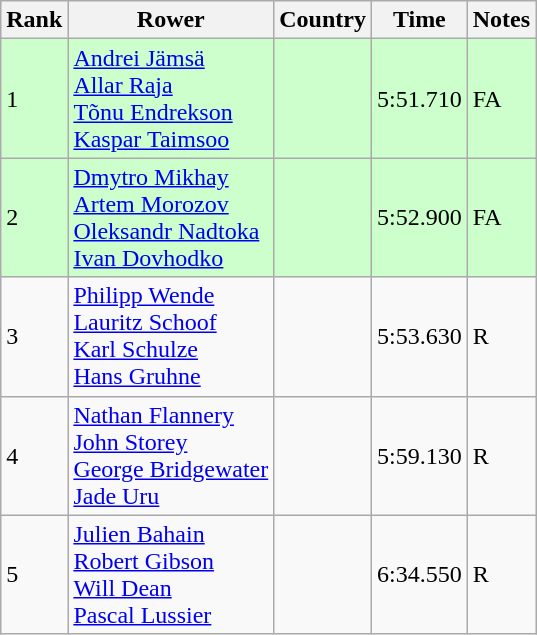<table class="wikitable">
<tr>
<th>Rank</th>
<th>Rower</th>
<th>Country</th>
<th>Time</th>
<th>Notes</th>
</tr>
<tr bgcolor=ccffcc>
<td>1</td>
<td><a href='#'>Andrei Jämsä</a><br><a href='#'>Allar Raja</a><br><a href='#'>Tõnu Endrekson</a><br><a href='#'>Kaspar Taimsoo</a></td>
<td></td>
<td>5:51.710</td>
<td>FA</td>
</tr>
<tr bgcolor=ccffcc>
<td>2</td>
<td><a href='#'>Dmytro Mikhay</a><br><a href='#'>Artem Morozov</a><br><a href='#'>Oleksandr Nadtoka</a><br><a href='#'>Ivan Dovhodko</a></td>
<td></td>
<td>5:52.900</td>
<td>FA</td>
</tr>
<tr>
<td>3</td>
<td><a href='#'>Philipp Wende</a><br><a href='#'>Lauritz Schoof</a><br><a href='#'>Karl Schulze</a><br><a href='#'>Hans Gruhne</a></td>
<td></td>
<td>5:53.630</td>
<td>R</td>
</tr>
<tr>
<td>4</td>
<td><a href='#'>Nathan Flannery</a><br><a href='#'>John Storey</a><br><a href='#'>George Bridgewater</a><br><a href='#'>Jade Uru</a></td>
<td></td>
<td>5:59.130</td>
<td>R</td>
</tr>
<tr>
<td>5</td>
<td><a href='#'>Julien Bahain</a><br><a href='#'>Robert Gibson</a><br><a href='#'>Will Dean</a><br><a href='#'>Pascal Lussier</a></td>
<td></td>
<td>6:34.550</td>
<td>R</td>
</tr>
</table>
